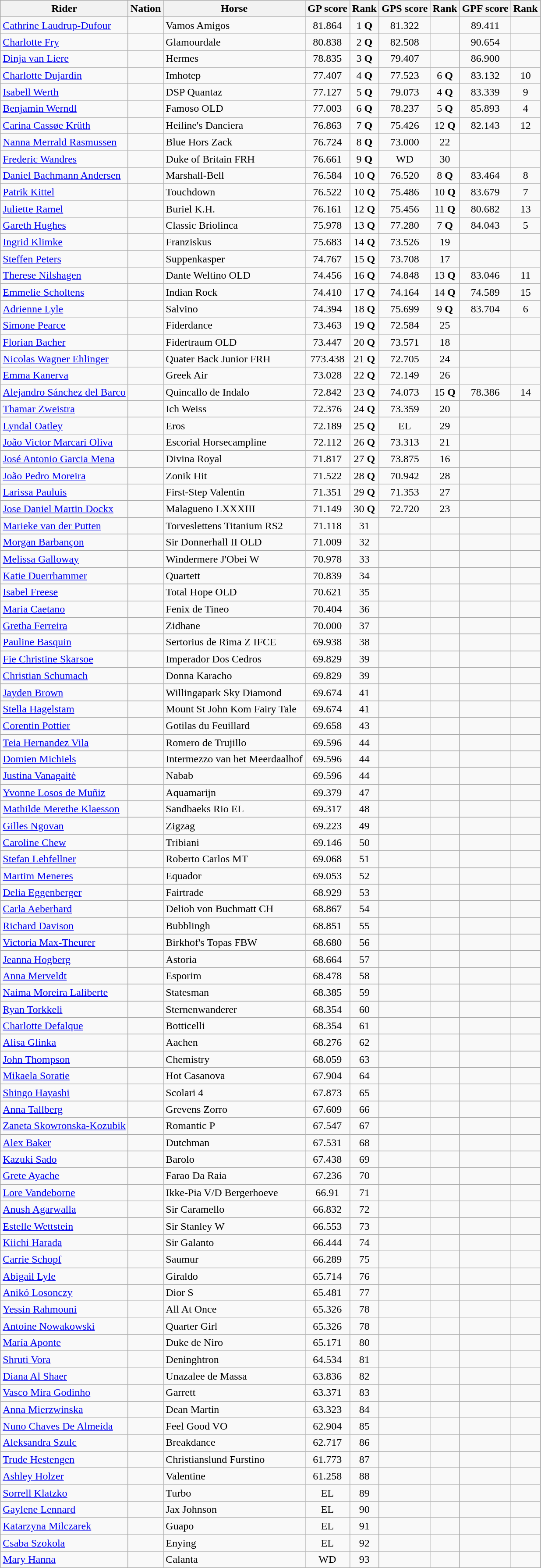<table class="wikitable sortable" style="text-align:center">
<tr>
<th>Rider</th>
<th>Nation</th>
<th>Horse</th>
<th>GP score</th>
<th>Rank</th>
<th>GPS score</th>
<th>Rank</th>
<th>GPF score</th>
<th>Rank</th>
</tr>
<tr>
<td align=left><a href='#'>Cathrine Laudrup-Dufour</a></td>
<td align=left></td>
<td align=left>Vamos Amigos</td>
<td>81.864</td>
<td>1 <strong>Q</strong></td>
<td>81.322</td>
<td></td>
<td>89.411</td>
<td></td>
</tr>
<tr>
<td align=left><a href='#'>Charlotte Fry</a></td>
<td align=left></td>
<td align=left>Glamourdale</td>
<td>80.838</td>
<td>2 <strong>Q</strong></td>
<td>82.508</td>
<td></td>
<td>90.654</td>
<td></td>
</tr>
<tr>
<td align=left><a href='#'>Dinja van Liere</a></td>
<td align=left></td>
<td align=left>Hermes</td>
<td>78.835</td>
<td>3 <strong>Q</strong></td>
<td>79.407</td>
<td></td>
<td>86.900</td>
<td></td>
</tr>
<tr>
<td align=left><a href='#'>Charlotte Dujardin</a></td>
<td align=left></td>
<td align=left>Imhotep</td>
<td>77.407</td>
<td>4 <strong>Q</strong></td>
<td>77.523</td>
<td>6 <strong>Q</strong></td>
<td>83.132</td>
<td>10</td>
</tr>
<tr>
<td align=left><a href='#'>Isabell Werth</a></td>
<td align=left></td>
<td align=left>DSP Quantaz</td>
<td>77.127</td>
<td>5 <strong>Q</strong></td>
<td>79.073</td>
<td>4 <strong>Q</strong></td>
<td>83.339</td>
<td>9</td>
</tr>
<tr>
<td align=left><a href='#'>Benjamin Werndl</a></td>
<td align=left></td>
<td align=left>Famoso OLD</td>
<td>77.003</td>
<td>6 <strong>Q</strong></td>
<td>78.237</td>
<td>5 <strong>Q</strong></td>
<td>85.893</td>
<td>4</td>
</tr>
<tr>
<td align=left><a href='#'>Carina Cassøe Krüth</a></td>
<td align=left></td>
<td align=left>Heiline's Danciera</td>
<td>76.863</td>
<td>7 <strong>Q</strong></td>
<td>75.426</td>
<td>12 <strong>Q</strong></td>
<td>82.143</td>
<td>12</td>
</tr>
<tr>
<td align=left><a href='#'>Nanna Merrald Rasmussen</a></td>
<td align=left></td>
<td align=left>Blue Hors Zack</td>
<td>76.724</td>
<td>8 <strong>Q</strong></td>
<td>73.000</td>
<td>22</td>
<td></td>
<td></td>
</tr>
<tr>
<td align=left><a href='#'>Frederic Wandres</a></td>
<td align=left></td>
<td align=left>Duke of Britain FRH</td>
<td>76.661</td>
<td>9 <strong>Q</strong></td>
<td>WD</td>
<td>30</td>
<td></td>
<td></td>
</tr>
<tr>
<td align=left><a href='#'>Daniel Bachmann Andersen</a></td>
<td align=left></td>
<td align=left>Marshall-Bell</td>
<td>76.584</td>
<td>10 <strong>Q</strong></td>
<td>76.520</td>
<td>8 <strong>Q</strong></td>
<td>83.464</td>
<td>8</td>
</tr>
<tr>
<td align=left><a href='#'>Patrik Kittel</a></td>
<td align=left></td>
<td align=left>Touchdown</td>
<td>76.522</td>
<td>10 <strong>Q</strong></td>
<td>75.486</td>
<td>10 <strong>Q</strong></td>
<td>83.679</td>
<td>7</td>
</tr>
<tr>
<td align=left><a href='#'>Juliette Ramel</a></td>
<td align=left></td>
<td align=left>Buriel K.H.</td>
<td>76.161</td>
<td>12 <strong>Q</strong></td>
<td>75.456</td>
<td>11 <strong>Q</strong></td>
<td>80.682</td>
<td>13</td>
</tr>
<tr>
<td align=left><a href='#'>Gareth Hughes</a></td>
<td align=left></td>
<td align=left>Classic Briolinca</td>
<td>75.978</td>
<td>13 <strong>Q</strong></td>
<td>77.280</td>
<td>7 <strong>Q</strong></td>
<td>84.043</td>
<td>5</td>
</tr>
<tr>
<td align=left><a href='#'>Ingrid Klimke</a></td>
<td align=left></td>
<td align=left>Franziskus</td>
<td>75.683</td>
<td>14 <strong>Q</strong></td>
<td>73.526</td>
<td>19</td>
<td></td>
<td></td>
</tr>
<tr>
<td align=left><a href='#'>Steffen Peters</a></td>
<td align=left></td>
<td align=left>Suppenkasper</td>
<td>74.767</td>
<td>15 <strong>Q</strong></td>
<td>73.708</td>
<td>17</td>
<td></td>
<td></td>
</tr>
<tr>
<td align=left><a href='#'>Therese Nilshagen</a></td>
<td align=left></td>
<td align=left>Dante Weltino OLD</td>
<td>74.456</td>
<td>16 <strong>Q</strong></td>
<td>74.848</td>
<td>13 <strong>Q</strong></td>
<td>83.046</td>
<td>11</td>
</tr>
<tr>
<td align=left><a href='#'>Emmelie Scholtens</a></td>
<td align=left></td>
<td align=left>Indian Rock</td>
<td>74.410</td>
<td>17 <strong>Q</strong></td>
<td>74.164</td>
<td>14 <strong>Q</strong></td>
<td>74.589</td>
<td>15</td>
</tr>
<tr>
<td align=left><a href='#'>Adrienne Lyle</a></td>
<td align=left></td>
<td align=left>Salvino</td>
<td>74.394</td>
<td>18 <strong>Q</strong></td>
<td>75.699</td>
<td>9 <strong>Q</strong></td>
<td>83.704</td>
<td>6</td>
</tr>
<tr>
<td align=left><a href='#'>Simone Pearce</a></td>
<td align=left></td>
<td align=left>Fiderdance</td>
<td>73.463</td>
<td>19 <strong>Q</strong></td>
<td>72.584</td>
<td>25</td>
<td></td>
<td></td>
</tr>
<tr>
<td align=left><a href='#'>Florian Bacher</a></td>
<td align=left></td>
<td align=left>Fidertraum OLD</td>
<td>73.447</td>
<td>20 <strong>Q</strong></td>
<td>73.571</td>
<td>18</td>
<td></td>
<td></td>
</tr>
<tr>
<td align=left><a href='#'>Nicolas Wagner Ehlinger</a></td>
<td align=left></td>
<td align=left>Quater Back Junior FRH</td>
<td>773.438</td>
<td>21 <strong>Q</strong></td>
<td>72.705</td>
<td>24</td>
<td></td>
<td></td>
</tr>
<tr>
<td align=left><a href='#'>Emma Kanerva</a></td>
<td align=left></td>
<td align=left>Greek Air</td>
<td>73.028</td>
<td>22 <strong>Q</strong></td>
<td>72.149</td>
<td>26</td>
<td></td>
<td></td>
</tr>
<tr>
<td align=left><a href='#'>Alejandro Sánchez del Barco</a></td>
<td align=left></td>
<td align=left>Quincallo de Indalo</td>
<td>72.842</td>
<td>23 <strong>Q</strong></td>
<td>74.073</td>
<td>15 <strong>Q</strong></td>
<td>78.386</td>
<td>14</td>
</tr>
<tr>
<td align=left><a href='#'>Thamar Zweistra</a></td>
<td align=left></td>
<td align=left>Ich Weiss</td>
<td>72.376</td>
<td>24 <strong>Q</strong></td>
<td>73.359</td>
<td>20</td>
<td></td>
<td></td>
</tr>
<tr>
<td align=left><a href='#'>Lyndal Oatley</a></td>
<td align=left></td>
<td align=left>Eros</td>
<td>72.189</td>
<td>25 <strong>Q</strong></td>
<td>EL</td>
<td>29</td>
<td></td>
<td></td>
</tr>
<tr>
<td align=left><a href='#'>João Victor Marcari Oliva</a></td>
<td align=left></td>
<td align=left>Escorial Horsecampline</td>
<td>72.112</td>
<td>26 <strong>Q</strong></td>
<td>73.313</td>
<td>21</td>
<td></td>
<td></td>
</tr>
<tr>
<td align=left><a href='#'>José Antonio Garcia Mena</a></td>
<td align=left></td>
<td align=left>Divina Royal</td>
<td>71.817</td>
<td>27 <strong>Q</strong></td>
<td>73.875</td>
<td>16</td>
<td></td>
<td></td>
</tr>
<tr>
<td align=left><a href='#'>João Pedro Moreira</a></td>
<td align=left></td>
<td align=left>Zonik Hit</td>
<td>71.522</td>
<td>28 <strong>Q</strong></td>
<td>70.942</td>
<td>28</td>
<td></td>
<td></td>
</tr>
<tr>
<td align=left><a href='#'>Larissa Pauluis</a></td>
<td align=left></td>
<td align=left>First-Step Valentin</td>
<td>71.351</td>
<td>29 <strong>Q</strong></td>
<td>71.353</td>
<td>27</td>
<td></td>
<td></td>
</tr>
<tr>
<td align=left><a href='#'>Jose Daniel Martin Dockx</a></td>
<td align=left></td>
<td align=left>Malagueno LXXXIII</td>
<td>71.149</td>
<td>30 <strong>Q</strong></td>
<td>72.720</td>
<td>23</td>
<td></td>
<td></td>
</tr>
<tr>
<td align=left><a href='#'>Marieke van der Putten</a></td>
<td align=left></td>
<td align=left>Torveslettens Titanium RS2</td>
<td>71.118</td>
<td>31</td>
<td></td>
<td></td>
<td></td>
<td></td>
</tr>
<tr>
<td align=left><a href='#'>Morgan Barbançon</a></td>
<td align=left></td>
<td align=left>Sir Donnerhall II OLD</td>
<td>71.009</td>
<td>32</td>
<td></td>
<td></td>
<td></td>
<td></td>
</tr>
<tr>
<td align=left><a href='#'>Melissa Galloway</a></td>
<td align=left></td>
<td align=left>Windermere J'Obei W</td>
<td>70.978</td>
<td>33</td>
<td></td>
<td></td>
<td></td>
<td></td>
</tr>
<tr>
<td align=left><a href='#'>Katie Duerrhammer</a></td>
<td align=left></td>
<td align=left>Quartett</td>
<td>70.839</td>
<td>34</td>
<td></td>
<td></td>
<td></td>
<td></td>
</tr>
<tr>
<td align=left><a href='#'>Isabel Freese</a></td>
<td align=left></td>
<td align=left>Total Hope OLD</td>
<td>70.621</td>
<td>35</td>
<td></td>
<td></td>
<td></td>
<td></td>
</tr>
<tr>
<td align=left><a href='#'>Maria Caetano</a></td>
<td align=left></td>
<td align=left>Fenix de Tineo</td>
<td>70.404</td>
<td>36</td>
<td></td>
<td></td>
<td></td>
<td></td>
</tr>
<tr>
<td align=left><a href='#'>Gretha Ferreira</a></td>
<td align=left></td>
<td align=left>Zidhane</td>
<td>70.000</td>
<td>37</td>
<td></td>
<td></td>
<td></td>
<td></td>
</tr>
<tr>
<td align=left><a href='#'>Pauline Basquin</a></td>
<td align=left></td>
<td align=left>Sertorius de Rima Z IFCE</td>
<td>69.938</td>
<td>38</td>
<td></td>
<td></td>
<td></td>
<td></td>
</tr>
<tr>
<td align=left><a href='#'>Fie Christine Skarsoe</a></td>
<td align=left></td>
<td align=left>Imperador Dos Cedros</td>
<td>69.829</td>
<td>39</td>
<td></td>
<td></td>
<td></td>
<td></td>
</tr>
<tr>
<td align=left><a href='#'>Christian Schumach</a></td>
<td align=left></td>
<td align=left>Donna Karacho</td>
<td>69.829</td>
<td>39</td>
<td></td>
<td></td>
<td></td>
<td></td>
</tr>
<tr>
<td align=left><a href='#'>Jayden Brown</a></td>
<td align=left></td>
<td align=left>Willingapark Sky Diamond</td>
<td>69.674</td>
<td>41</td>
<td></td>
<td></td>
<td></td>
<td></td>
</tr>
<tr>
<td align=left><a href='#'>Stella Hagelstam</a></td>
<td align=left></td>
<td align=left>Mount St John Kom Fairy Tale</td>
<td>69.674</td>
<td>41</td>
<td></td>
<td></td>
<td></td>
<td></td>
</tr>
<tr>
<td align=left><a href='#'>Corentin Pottier</a></td>
<td align=left></td>
<td align=left>Gotilas du Feuillard</td>
<td>69.658</td>
<td>43</td>
<td></td>
<td></td>
<td></td>
<td></td>
</tr>
<tr>
<td align=left><a href='#'>Teia Hernandez Vila</a></td>
<td align=left></td>
<td align=left>Romero de Trujillo</td>
<td>69.596</td>
<td>44</td>
<td></td>
<td></td>
<td></td>
<td></td>
</tr>
<tr>
<td align=left><a href='#'>Domien Michiels</a></td>
<td align=left></td>
<td align=left>Intermezzo van het Meerdaalhof</td>
<td>69.596</td>
<td>44</td>
<td></td>
<td></td>
<td></td>
<td></td>
</tr>
<tr>
<td align=left><a href='#'>Justina Vanagaitė</a></td>
<td align=left></td>
<td align=left>Nabab</td>
<td>69.596</td>
<td>44</td>
<td></td>
<td></td>
<td></td>
<td></td>
</tr>
<tr>
<td align=left><a href='#'>Yvonne Losos de Muñiz</a></td>
<td align=left></td>
<td align=left>Aquamarijn</td>
<td>69.379</td>
<td>47</td>
<td></td>
<td></td>
<td></td>
<td></td>
</tr>
<tr>
<td align=left><a href='#'>Mathilde Merethe Klaesson</a></td>
<td align=left></td>
<td align=left>Sandbaeks Rio EL</td>
<td>69.317</td>
<td>48</td>
<td></td>
<td></td>
<td></td>
<td></td>
</tr>
<tr>
<td align=left><a href='#'>Gilles Ngovan</a></td>
<td align=left></td>
<td align=left>Zigzag</td>
<td>69.223</td>
<td>49</td>
<td></td>
<td></td>
<td></td>
<td></td>
</tr>
<tr>
<td align=left><a href='#'>Caroline Chew</a></td>
<td align=left></td>
<td align=left>Tribiani</td>
<td>69.146</td>
<td>50</td>
<td></td>
<td></td>
<td></td>
<td></td>
</tr>
<tr>
<td align=left><a href='#'>Stefan Lehfellner</a></td>
<td align=left></td>
<td align=left>Roberto Carlos MT</td>
<td>69.068</td>
<td>51</td>
<td></td>
<td></td>
<td></td>
<td></td>
</tr>
<tr>
<td align=left><a href='#'>Martim Meneres</a></td>
<td align=left></td>
<td align=left>Equador</td>
<td>69.053</td>
<td>52</td>
<td></td>
<td></td>
<td></td>
<td></td>
</tr>
<tr>
<td align=left><a href='#'>Delia Eggenberger</a></td>
<td align=left></td>
<td align=left>Fairtrade</td>
<td>68.929</td>
<td>53</td>
<td></td>
<td></td>
<td></td>
<td></td>
</tr>
<tr>
<td align=left><a href='#'>Carla Aeberhard</a></td>
<td align=left></td>
<td align=left>Delioh von Buchmatt CH</td>
<td>68.867</td>
<td>54</td>
<td></td>
<td></td>
<td></td>
<td></td>
</tr>
<tr>
<td align=left><a href='#'>Richard Davison</a></td>
<td align=left></td>
<td align=left>Bubblingh</td>
<td>68.851</td>
<td>55</td>
<td></td>
<td></td>
<td></td>
<td></td>
</tr>
<tr>
<td align=left><a href='#'>Victoria Max-Theurer</a></td>
<td align=left></td>
<td align=left>Birkhof's Topas FBW</td>
<td>68.680</td>
<td>56</td>
<td></td>
<td></td>
<td></td>
<td></td>
</tr>
<tr>
<td align=left><a href='#'>Jeanna Hogberg</a></td>
<td align=left></td>
<td align=left>Astoria</td>
<td>68.664</td>
<td>57</td>
<td></td>
<td></td>
<td></td>
<td></td>
</tr>
<tr>
<td align=left><a href='#'>Anna Merveldt</a></td>
<td align=left></td>
<td align=left>Esporim</td>
<td>68.478</td>
<td>58</td>
<td></td>
<td></td>
<td></td>
<td></td>
</tr>
<tr>
<td align=left><a href='#'>Naima Moreira Laliberte</a></td>
<td align=left></td>
<td align=left>Statesman</td>
<td>68.385</td>
<td>59</td>
<td></td>
<td></td>
<td></td>
<td></td>
</tr>
<tr>
<td align=left><a href='#'>Ryan Torkkeli</a></td>
<td align=left></td>
<td align=left>Sternenwanderer</td>
<td>68.354</td>
<td>60</td>
<td></td>
<td></td>
<td></td>
<td></td>
</tr>
<tr>
<td align=left><a href='#'>Charlotte Defalque</a></td>
<td align=left></td>
<td align=left>Botticelli</td>
<td>68.354</td>
<td>61</td>
<td></td>
<td></td>
<td></td>
<td></td>
</tr>
<tr>
<td align=left><a href='#'>Alisa Glinka</a></td>
<td align=left></td>
<td align=left>Aachen</td>
<td>68.276</td>
<td>62</td>
<td></td>
<td></td>
<td></td>
<td></td>
</tr>
<tr>
<td align=left><a href='#'>John Thompson</a></td>
<td align=left></td>
<td align=left>Chemistry</td>
<td>68.059</td>
<td>63</td>
<td></td>
<td></td>
<td></td>
<td></td>
</tr>
<tr>
<td align=left><a href='#'>Mikaela Soratie</a></td>
<td align=left></td>
<td align=left>Hot Casanova</td>
<td>67.904</td>
<td>64</td>
<td></td>
<td></td>
<td></td>
<td></td>
</tr>
<tr>
<td align=left><a href='#'>Shingo Hayashi</a></td>
<td align=left></td>
<td align=left>Scolari 4</td>
<td>67.873</td>
<td>65</td>
<td></td>
<td></td>
<td></td>
<td></td>
</tr>
<tr>
<td align=left><a href='#'>Anna Tallberg</a></td>
<td align=left></td>
<td align=left>Grevens Zorro</td>
<td>67.609</td>
<td>66</td>
<td></td>
<td></td>
<td></td>
<td></td>
</tr>
<tr>
<td align=left><a href='#'>Zaneta Skowronska-Kozubik</a></td>
<td align=left></td>
<td align=left>Romantic P</td>
<td>67.547</td>
<td>67</td>
<td></td>
<td></td>
<td></td>
<td></td>
</tr>
<tr>
<td align=left><a href='#'>Alex Baker</a></td>
<td align=left></td>
<td align=left>Dutchman</td>
<td>67.531</td>
<td>68</td>
<td></td>
<td></td>
<td></td>
<td></td>
</tr>
<tr>
<td align=left><a href='#'>Kazuki Sado</a></td>
<td align=left></td>
<td align=left>Barolo</td>
<td>67.438</td>
<td>69</td>
<td></td>
<td></td>
<td></td>
<td></td>
</tr>
<tr>
<td align=left><a href='#'>Grete Ayache</a></td>
<td align=left></td>
<td align=left>Farao Da Raia</td>
<td>67.236</td>
<td>70</td>
<td></td>
<td></td>
<td></td>
<td></td>
</tr>
<tr>
<td align=left><a href='#'>Lore Vandeborne</a></td>
<td align=left></td>
<td align=left>Ikke-Pia V/D Bergerhoeve</td>
<td>66.91</td>
<td>71</td>
<td></td>
<td></td>
<td></td>
<td></td>
</tr>
<tr>
<td align=left><a href='#'>Anush Agarwalla</a></td>
<td align=left></td>
<td align=left>Sir Caramello</td>
<td>66.832</td>
<td>72</td>
<td></td>
<td></td>
<td></td>
<td></td>
</tr>
<tr>
<td align=left><a href='#'>Estelle Wettstein</a></td>
<td align=left></td>
<td align=left>Sir Stanley W</td>
<td>66.553</td>
<td>73</td>
<td></td>
<td></td>
<td></td>
<td></td>
</tr>
<tr>
<td align=left><a href='#'>Kiichi Harada</a></td>
<td align=left></td>
<td align=left>Sir Galanto</td>
<td>66.444</td>
<td>74</td>
<td></td>
<td></td>
<td></td>
<td></td>
</tr>
<tr>
<td align=left><a href='#'>Carrie Schopf</a></td>
<td align=left></td>
<td align=left>Saumur</td>
<td>66.289</td>
<td>75</td>
<td></td>
<td></td>
<td></td>
<td></td>
</tr>
<tr>
<td align=left><a href='#'>Abigail Lyle</a></td>
<td align=left></td>
<td align=left>Giraldo</td>
<td>65.714</td>
<td>76</td>
<td></td>
<td></td>
<td></td>
<td></td>
</tr>
<tr>
<td align=left><a href='#'>Anikó Losonczy</a></td>
<td align=left></td>
<td align=left>Dior S</td>
<td>65.481</td>
<td>77</td>
<td></td>
<td></td>
<td></td>
<td></td>
</tr>
<tr>
<td align=left><a href='#'>Yessin Rahmouni</a></td>
<td align=left></td>
<td align=left>All At Once</td>
<td>65.326</td>
<td>78</td>
<td></td>
<td></td>
<td></td>
<td></td>
</tr>
<tr>
<td align=left><a href='#'>Antoine Nowakowski</a></td>
<td align=left></td>
<td align=left>Quarter Girl</td>
<td>65.326</td>
<td>78</td>
<td></td>
<td></td>
<td></td>
<td></td>
</tr>
<tr>
<td align=left><a href='#'>María Aponte</a></td>
<td align=left></td>
<td align=left>Duke de Niro</td>
<td>65.171</td>
<td>80</td>
<td></td>
<td></td>
<td></td>
<td></td>
</tr>
<tr>
<td align=left><a href='#'>Shruti Vora</a></td>
<td align=left></td>
<td align=left>Deninghtron</td>
<td>64.534</td>
<td>81</td>
<td></td>
<td></td>
<td></td>
<td></td>
</tr>
<tr>
<td align=left><a href='#'>Diana Al Shaer</a></td>
<td align=left></td>
<td align=left>Unazalee de Massa</td>
<td>63.836</td>
<td>82</td>
<td></td>
<td></td>
<td></td>
<td></td>
</tr>
<tr>
<td align=left><a href='#'>Vasco Mira Godinho</a></td>
<td align=left></td>
<td align=left>Garrett</td>
<td>63.371</td>
<td>83</td>
<td></td>
<td></td>
<td></td>
<td></td>
</tr>
<tr>
<td align=left><a href='#'>Anna Mierzwinska</a></td>
<td align=left></td>
<td align=left>Dean Martin</td>
<td>63.323</td>
<td>84</td>
<td></td>
<td></td>
<td></td>
<td></td>
</tr>
<tr>
<td align=left><a href='#'>Nuno Chaves De Almeida</a></td>
<td align=left></td>
<td align=left>Feel Good VO</td>
<td>62.904</td>
<td>85</td>
<td></td>
<td></td>
<td></td>
<td></td>
</tr>
<tr>
<td align=left><a href='#'>Aleksandra Szulc</a></td>
<td align=left></td>
<td align=left>Breakdance</td>
<td>62.717</td>
<td>86</td>
<td></td>
<td></td>
<td></td>
<td></td>
</tr>
<tr>
<td align=left><a href='#'>Trude Hestengen</a></td>
<td align=left></td>
<td align=left>Christianslund Furstino</td>
<td>61.773</td>
<td>87</td>
<td></td>
<td></td>
<td></td>
<td></td>
</tr>
<tr>
<td align=left><a href='#'>Ashley Holzer</a></td>
<td align=left></td>
<td align=left>Valentine</td>
<td>61.258</td>
<td>88</td>
<td></td>
<td></td>
<td></td>
<td></td>
</tr>
<tr>
<td align=left><a href='#'>Sorrell Klatzko</a></td>
<td align=left></td>
<td align=left>Turbo</td>
<td>EL</td>
<td>89</td>
<td></td>
<td></td>
<td></td>
<td></td>
</tr>
<tr>
<td align=left><a href='#'>Gaylene Lennard</a></td>
<td align=left></td>
<td align=left>Jax Johnson</td>
<td>EL</td>
<td>90</td>
<td></td>
<td></td>
<td></td>
<td></td>
</tr>
<tr>
<td align=left><a href='#'>Katarzyna Milczarek</a></td>
<td align=left></td>
<td align=left>Guapo</td>
<td>EL</td>
<td>91</td>
<td></td>
<td></td>
<td></td>
<td></td>
</tr>
<tr>
<td align=left><a href='#'>Csaba Szokola</a></td>
<td align=left></td>
<td align=left>Enying</td>
<td>EL</td>
<td>92</td>
<td></td>
<td></td>
<td></td>
<td></td>
</tr>
<tr>
<td align=left><a href='#'>Mary Hanna</a></td>
<td align=left></td>
<td align=left>Calanta</td>
<td>WD</td>
<td>93</td>
<td></td>
<td></td>
<td></td>
<td></td>
</tr>
</table>
